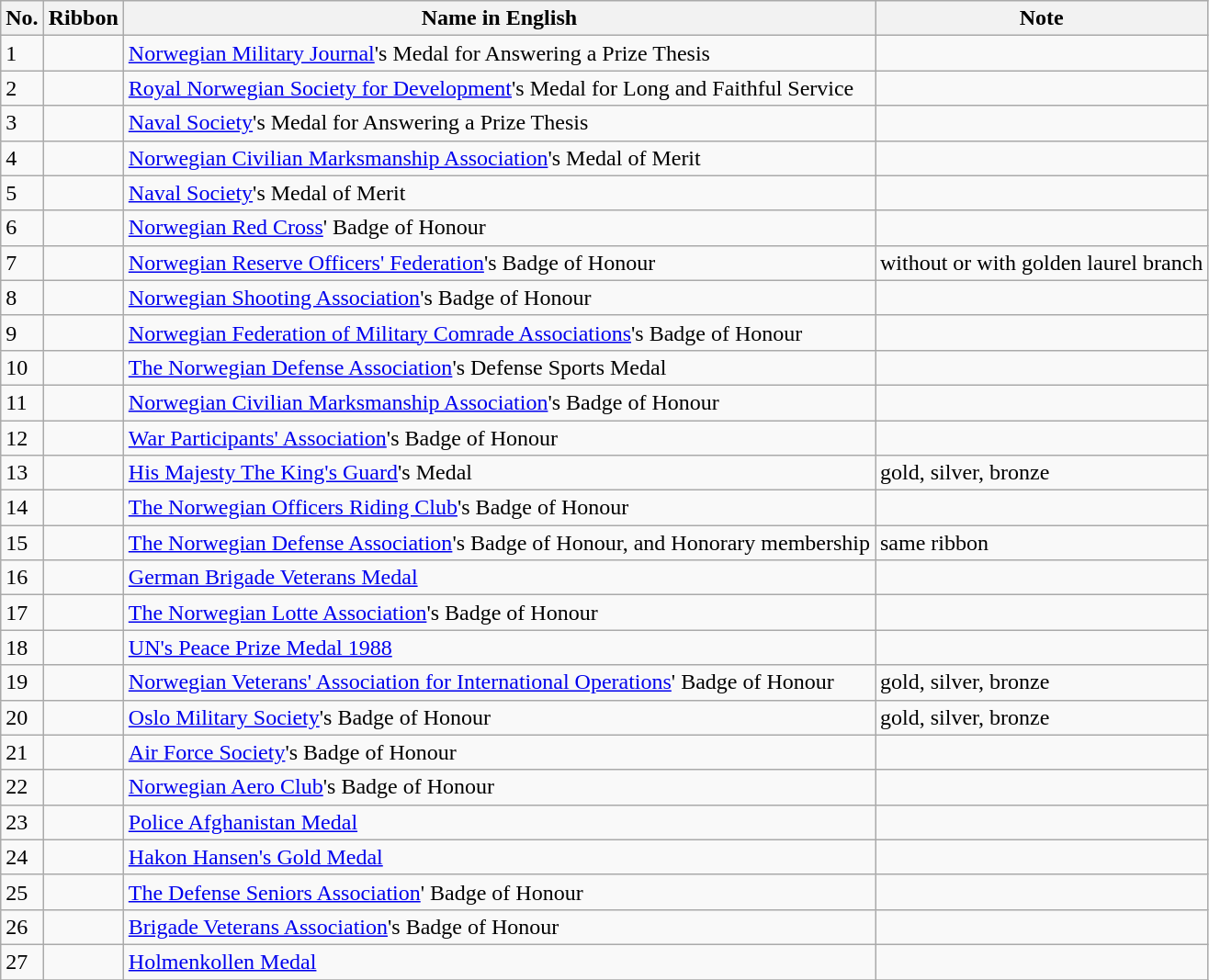<table class="wikitable">
<tr>
<th>No.</th>
<th>Ribbon</th>
<th>Name in English</th>
<th>Note</th>
</tr>
<tr>
<td>1</td>
<td></td>
<td><a href='#'>Norwegian Military Journal</a>'s Medal for Answering a Prize Thesis</td>
<td></td>
</tr>
<tr>
<td>2</td>
<td></td>
<td><a href='#'>Royal Norwegian Society for Development</a>'s Medal for Long and Faithful Service</td>
<td></td>
</tr>
<tr>
<td>3</td>
<td></td>
<td><a href='#'>Naval Society</a>'s Medal for Answering a Prize Thesis</td>
<td></td>
</tr>
<tr>
<td>4</td>
<td></td>
<td><a href='#'>Norwegian Civilian Marksmanship Association</a>'s Medal of Merit</td>
<td></td>
</tr>
<tr>
<td>5</td>
<td></td>
<td><a href='#'>Naval Society</a>'s Medal of Merit</td>
<td></td>
</tr>
<tr>
<td>6</td>
<td></td>
<td><a href='#'>Norwegian Red Cross</a>' Badge of Honour</td>
<td></td>
</tr>
<tr>
<td>7</td>
<td></td>
<td><a href='#'>Norwegian Reserve Officers' Federation</a>'s Badge of Honour</td>
<td>without or with golden laurel branch</td>
</tr>
<tr>
<td>8</td>
<td></td>
<td><a href='#'>Norwegian Shooting Association</a>'s Badge of Honour</td>
<td></td>
</tr>
<tr>
<td>9</td>
<td></td>
<td><a href='#'>Norwegian Federation of Military Comrade Associations</a>'s Badge of Honour</td>
<td></td>
</tr>
<tr>
<td>10</td>
<td></td>
<td><a href='#'>The Norwegian Defense Association</a>'s Defense Sports Medal</td>
<td></td>
</tr>
<tr>
<td>11</td>
<td></td>
<td><a href='#'>Norwegian Civilian Marksmanship Association</a>'s Badge of Honour</td>
<td></td>
</tr>
<tr>
<td>12</td>
<td></td>
<td><a href='#'>War Participants' Association</a>'s Badge of Honour</td>
<td></td>
</tr>
<tr>
<td>13</td>
<td></td>
<td><a href='#'>His Majesty The King's Guard</a>'s Medal</td>
<td>gold, silver, bronze</td>
</tr>
<tr>
<td>14</td>
<td></td>
<td><a href='#'>The Norwegian Officers Riding Club</a>'s Badge of Honour</td>
<td></td>
</tr>
<tr>
<td>15</td>
<td></td>
<td><a href='#'>The Norwegian Defense Association</a>'s Badge of Honour, and Honorary membership</td>
<td>same ribbon</td>
</tr>
<tr>
<td>16</td>
<td></td>
<td><a href='#'>German Brigade Veterans Medal</a></td>
<td></td>
</tr>
<tr>
<td>17</td>
<td></td>
<td><a href='#'>The Norwegian Lotte Association</a>'s Badge of Honour</td>
<td></td>
</tr>
<tr>
<td>18</td>
<td></td>
<td><a href='#'>UN's Peace Prize Medal 1988</a></td>
<td></td>
</tr>
<tr>
<td>19</td>
<td></td>
<td><a href='#'>Norwegian Veterans' Association for International Operations</a>' Badge of Honour</td>
<td>gold, silver, bronze</td>
</tr>
<tr>
<td>20</td>
<td></td>
<td><a href='#'>Oslo Military Society</a>'s Badge of Honour</td>
<td>gold, silver, bronze</td>
</tr>
<tr>
<td>21</td>
<td></td>
<td><a href='#'>Air Force Society</a>'s Badge of Honour</td>
<td></td>
</tr>
<tr>
<td>22</td>
<td></td>
<td><a href='#'>Norwegian Aero Club</a>'s Badge of Honour</td>
<td></td>
</tr>
<tr>
<td>23</td>
<td></td>
<td><a href='#'>Police Afghanistan Medal</a></td>
<td></td>
</tr>
<tr>
<td>24</td>
<td></td>
<td><a href='#'>Hakon Hansen's Gold Medal</a></td>
<td></td>
</tr>
<tr>
<td>25</td>
<td></td>
<td><a href='#'>The Defense Seniors Association</a>' Badge of Honour</td>
<td></td>
</tr>
<tr>
<td>26</td>
<td></td>
<td><a href='#'>Brigade Veterans Association</a>'s Badge of Honour</td>
<td></td>
</tr>
<tr>
<td>27</td>
<td></td>
<td><a href='#'>Holmenkollen Medal</a></td>
<td></td>
</tr>
<tr>
</tr>
</table>
